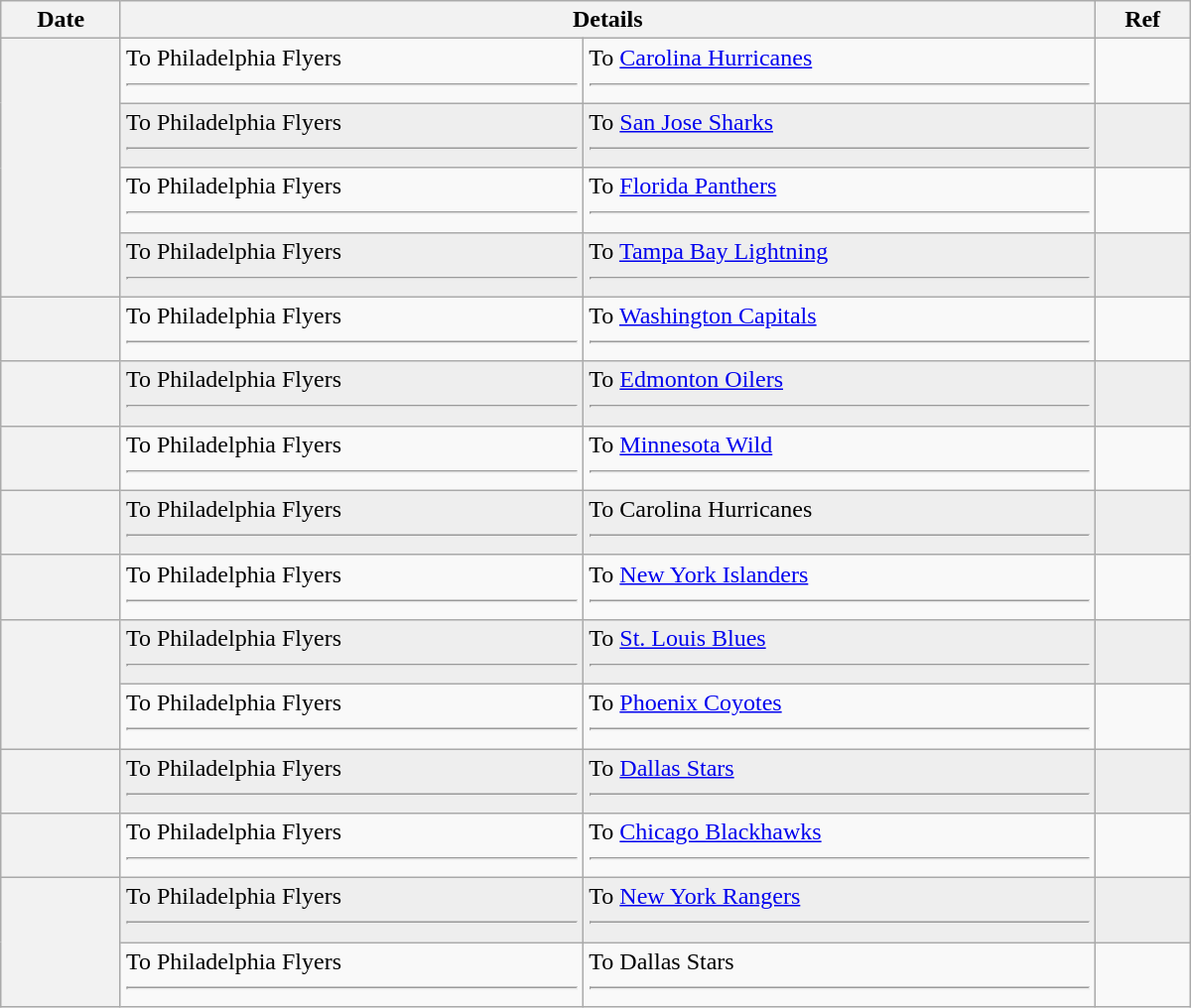<table class="wikitable plainrowheaders" style="width: 50em;">
<tr>
<th scope="col">Date</th>
<th scope="col" colspan="2">Details</th>
<th scope="col">Ref</th>
</tr>
<tr>
<th scope="row" rowspan=4></th>
<td valign="top">To Philadelphia Flyers <hr> </td>
<td valign="top">To <a href='#'>Carolina Hurricanes</a> <hr></td>
<td></td>
</tr>
<tr bgcolor="#eeeeee">
<td valign="top">To Philadelphia Flyers <hr> </td>
<td valign="top">To <a href='#'>San Jose Sharks</a> <hr></td>
<td></td>
</tr>
<tr>
<td valign="top">To Philadelphia Flyers <hr> </td>
<td valign="top">To <a href='#'>Florida Panthers</a> <hr></td>
<td></td>
</tr>
<tr bgcolor="#eeeeee">
<td valign="top">To Philadelphia Flyers <hr> </td>
<td valign="top">To <a href='#'>Tampa Bay Lightning</a> <hr></td>
<td></td>
</tr>
<tr>
<th scope="row"></th>
<td valign="top">To Philadelphia Flyers <hr> </td>
<td valign="top">To <a href='#'>Washington Capitals</a> <hr> </td>
<td></td>
</tr>
<tr bgcolor="#eeeeee">
<th scope="row"></th>
<td valign="top">To Philadelphia Flyers <hr> </td>
<td valign="top">To <a href='#'>Edmonton Oilers</a> <hr></td>
<td></td>
</tr>
<tr>
<th scope="row"></th>
<td valign="top">To Philadelphia Flyers <hr> </td>
<td valign="top">To <a href='#'>Minnesota Wild</a> <hr></td>
<td></td>
</tr>
<tr bgcolor="#eeeeee">
<th scope="row"></th>
<td valign="top">To Philadelphia Flyers <hr> </td>
<td valign="top">To Carolina Hurricanes <hr></td>
<td></td>
</tr>
<tr>
<th scope="row"></th>
<td valign="top">To Philadelphia Flyers <hr> </td>
<td valign="top">To <a href='#'>New York Islanders</a> <hr></td>
<td></td>
</tr>
<tr bgcolor="#eeeeee">
<th scope="row" rowspan=2></th>
<td valign="top">To Philadelphia Flyers <hr> </td>
<td valign="top">To <a href='#'>St. Louis Blues</a> <hr></td>
<td></td>
</tr>
<tr>
<td valign="top">To Philadelphia Flyers <hr> </td>
<td valign="top">To <a href='#'>Phoenix Coyotes</a> <hr></td>
<td></td>
</tr>
<tr bgcolor="#eeeeee">
<th scope="row"></th>
<td valign="top">To Philadelphia Flyers <hr> </td>
<td valign="top">To <a href='#'>Dallas Stars</a> <hr></td>
<td></td>
</tr>
<tr>
<th scope="row"></th>
<td valign="top">To Philadelphia Flyers <hr> </td>
<td valign="top">To <a href='#'>Chicago Blackhawks</a> <hr></td>
<td></td>
</tr>
<tr bgcolor="#eeeeee">
<th scope="row" rowspan=2></th>
<td valign="top">To Philadelphia Flyers <hr> </td>
<td valign="top">To <a href='#'>New York Rangers</a> <hr></td>
<td></td>
</tr>
<tr>
<td valign="top">To Philadelphia Flyers <hr> </td>
<td valign="top">To Dallas Stars <hr></td>
<td></td>
</tr>
</table>
